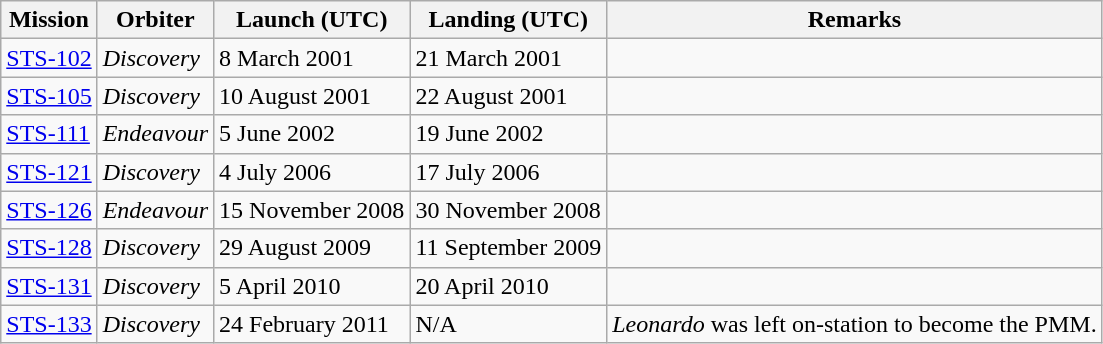<table class="wikitable">
<tr>
<th>Mission</th>
<th>Orbiter</th>
<th>Launch (UTC)</th>
<th>Landing (UTC)</th>
<th>Remarks</th>
</tr>
<tr>
<td><a href='#'>STS-102</a></td>
<td><em>Discovery</em></td>
<td>8 March 2001</td>
<td>21 March 2001</td>
<td></td>
</tr>
<tr>
<td><a href='#'>STS-105</a></td>
<td><em>Discovery</em></td>
<td>10 August 2001</td>
<td>22 August 2001</td>
<td></td>
</tr>
<tr>
<td><a href='#'>STS-111</a></td>
<td><em>Endeavour</em></td>
<td>5 June 2002</td>
<td>19 June 2002</td>
<td></td>
</tr>
<tr>
<td><a href='#'>STS-121</a></td>
<td><em>Discovery</em></td>
<td>4 July 2006</td>
<td>17 July 2006</td>
<td></td>
</tr>
<tr>
<td><a href='#'>STS-126</a></td>
<td><em>Endeavour</em></td>
<td>15 November 2008</td>
<td>30 November 2008</td>
<td></td>
</tr>
<tr>
<td><a href='#'>STS-128</a></td>
<td><em>Discovery</em></td>
<td>29 August 2009</td>
<td>11 September 2009</td>
<td></td>
</tr>
<tr>
<td><a href='#'>STS-131</a></td>
<td><em>Discovery</em></td>
<td>5 April 2010</td>
<td>20 April 2010</td>
<td></td>
</tr>
<tr>
<td><a href='#'>STS-133</a></td>
<td><em>Discovery</em></td>
<td>24 February 2011</td>
<td>N/A</td>
<td><em>Leonardo</em> was left on-station to become the PMM.</td>
</tr>
</table>
